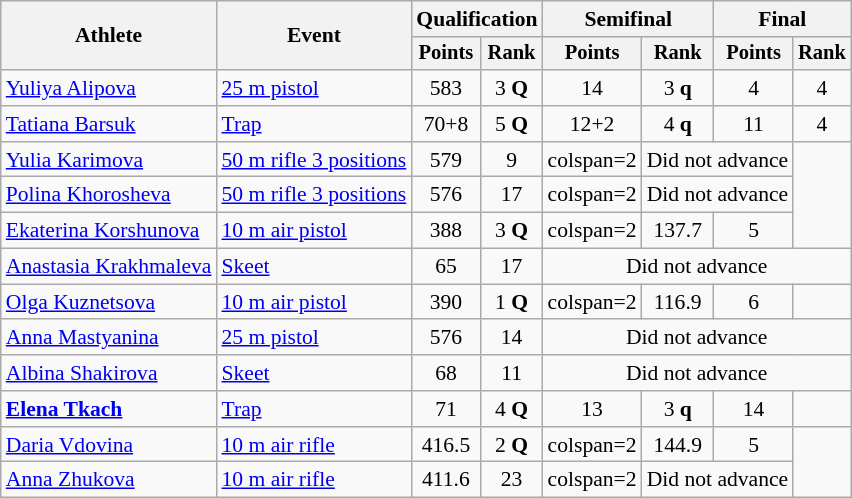<table class="wikitable" style="text-align:center; font-size:90%">
<tr>
<th rowspan=2>Athlete</th>
<th rowspan=2>Event</th>
<th colspan=2>Qualification</th>
<th colspan=2>Semifinal</th>
<th colspan=2>Final</th>
</tr>
<tr style="font-size:95%">
<th>Points</th>
<th>Rank</th>
<th>Points</th>
<th>Rank</th>
<th>Points</th>
<th>Rank</th>
</tr>
<tr>
<td align=left><a href='#'>Yuliya Alipova</a></td>
<td align=left><a href='#'>25 m pistol</a></td>
<td>583</td>
<td>3 <strong>Q</strong></td>
<td>14</td>
<td>3 <strong>q</strong></td>
<td>4</td>
<td>4</td>
</tr>
<tr>
<td align=left><a href='#'>Tatiana Barsuk</a></td>
<td align=left><a href='#'>Trap</a></td>
<td>70+8</td>
<td>5 <strong>Q</strong></td>
<td>12+2</td>
<td>4 <strong>q</strong></td>
<td>11</td>
<td>4</td>
</tr>
<tr>
<td align=left><a href='#'>Yulia Karimova</a></td>
<td align=left><a href='#'>50 m rifle 3 positions</a></td>
<td>579</td>
<td>9</td>
<td>colspan=2 </td>
<td colspan=2>Did not advance</td>
</tr>
<tr>
<td align=left><a href='#'>Polina Khorosheva</a></td>
<td align=left><a href='#'>50 m rifle 3 positions</a></td>
<td>576</td>
<td>17</td>
<td>colspan=2 </td>
<td colspan=2>Did not advance</td>
</tr>
<tr>
<td align=left><a href='#'>Ekaterina Korshunova</a></td>
<td align=left><a href='#'>10 m air pistol</a></td>
<td>388</td>
<td>3 <strong>Q</strong></td>
<td>colspan=2 </td>
<td>137.7</td>
<td>5</td>
</tr>
<tr>
<td align=left><a href='#'>Anastasia Krakhmaleva</a></td>
<td align=left><a href='#'>Skeet</a></td>
<td>65</td>
<td>17</td>
<td colspan=4>Did not advance</td>
</tr>
<tr>
<td align=left><a href='#'>Olga Kuznetsova</a></td>
<td align=left><a href='#'>10 m air pistol</a></td>
<td>390</td>
<td>1 <strong>Q</strong></td>
<td>colspan=2 </td>
<td>116.9</td>
<td>6</td>
</tr>
<tr>
<td align=left><a href='#'>Anna Mastyanina</a></td>
<td align=left><a href='#'>25 m pistol</a></td>
<td>576</td>
<td>14</td>
<td colspan=4>Did not advance</td>
</tr>
<tr>
<td align=left><a href='#'>Albina Shakirova</a></td>
<td align=left><a href='#'>Skeet</a></td>
<td>68</td>
<td>11</td>
<td colspan=4>Did not advance</td>
</tr>
<tr>
<td align=left><strong><a href='#'>Elena Tkach</a></strong></td>
<td align=left><a href='#'>Trap</a></td>
<td>71</td>
<td>4 <strong>Q</strong></td>
<td>13</td>
<td>3 <strong>q</strong></td>
<td>14</td>
<td></td>
</tr>
<tr>
<td align=left><a href='#'>Daria Vdovina</a></td>
<td align=left><a href='#'>10 m air rifle</a></td>
<td>416.5</td>
<td>2 <strong>Q</strong></td>
<td>colspan=2 </td>
<td>144.9</td>
<td>5</td>
</tr>
<tr>
<td align=left><a href='#'>Anna Zhukova</a></td>
<td align=left><a href='#'>10 m air rifle</a></td>
<td>411.6</td>
<td>23</td>
<td>colspan=2 </td>
<td colspan=2>Did not advance</td>
</tr>
</table>
